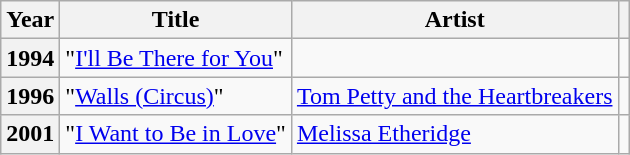<table class="wikitable plainrowheaders sortable" style="margin-right: 0;">
<tr>
<th scope="col">Year</th>
<th scope="col">Title</th>
<th scope="col">Artist</th>
<th scope="col" class="unsortable"></th>
</tr>
<tr>
<th scope="row">1994</th>
<td>"<a href='#'>I'll Be There for You</a>"</td>
<td></td>
<td style="text-align:center;"></td>
</tr>
<tr>
<th scope="row">1996</th>
<td>"<a href='#'>Walls (Circus)</a>"</td>
<td><a href='#'>Tom Petty and the Heartbreakers</a></td>
<td style="text-align:center;"></td>
</tr>
<tr>
<th scope="row">2001</th>
<td>"<a href='#'>I Want to Be in Love</a>"</td>
<td><a href='#'>Melissa Etheridge</a></td>
<td style="text-align:center;"></td>
</tr>
</table>
